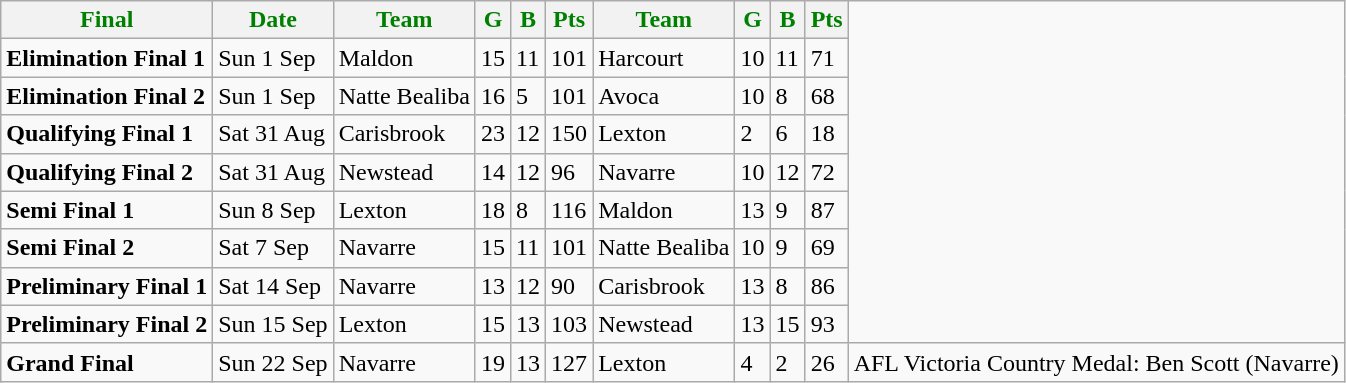<table class="wikitable">
<tr>
<th style="color:green">Final</th>
<th style="color:green">Date</th>
<th style="color:green">Team</th>
<th style="color:green">G</th>
<th style="color:green">B</th>
<th style="color:green">Pts</th>
<th style="color:green">Team</th>
<th style="color:green">G</th>
<th style="color:green">B</th>
<th style="color:green">Pts</th>
</tr>
<tr>
<td><strong>Elimination Final 1</strong></td>
<td>Sun 1 Sep</td>
<td>Maldon</td>
<td>15</td>
<td>11</td>
<td>101</td>
<td>Harcourt</td>
<td>10</td>
<td>11</td>
<td>71</td>
</tr>
<tr>
<td><strong>Elimination Final 2</strong></td>
<td>Sun 1 Sep</td>
<td>Natte Bealiba</td>
<td>16</td>
<td>5</td>
<td>101</td>
<td>Avoca</td>
<td>10</td>
<td>8</td>
<td>68</td>
</tr>
<tr>
<td><strong>Qualifying Final 1</strong></td>
<td>Sat 31 Aug</td>
<td>Carisbrook</td>
<td>23</td>
<td>12</td>
<td>150</td>
<td>Lexton</td>
<td>2</td>
<td>6</td>
<td>18</td>
</tr>
<tr>
<td><strong>Qualifying Final 2</strong></td>
<td>Sat 31 Aug</td>
<td>Newstead</td>
<td>14</td>
<td>12</td>
<td>96</td>
<td>Navarre</td>
<td>10</td>
<td>12</td>
<td>72</td>
</tr>
<tr>
<td><strong>Semi Final 1</strong></td>
<td>Sun 8 Sep</td>
<td>Lexton</td>
<td>18</td>
<td>8</td>
<td>116</td>
<td>Maldon</td>
<td>13</td>
<td>9</td>
<td>87</td>
</tr>
<tr>
<td><strong>Semi Final 2</strong></td>
<td>Sat 7 Sep</td>
<td>Navarre</td>
<td>15</td>
<td>11</td>
<td>101</td>
<td>Natte Bealiba</td>
<td>10</td>
<td>9</td>
<td>69</td>
</tr>
<tr>
<td><strong>Preliminary Final 1</strong></td>
<td>Sat 14 Sep</td>
<td>Navarre</td>
<td>13</td>
<td>12</td>
<td>90</td>
<td>Carisbrook</td>
<td>13</td>
<td>8</td>
<td>86</td>
</tr>
<tr>
<td><strong>Preliminary Final 2</strong></td>
<td>Sun 15 Sep</td>
<td>Lexton</td>
<td>15</td>
<td>13</td>
<td>103</td>
<td>Newstead</td>
<td>13</td>
<td>15</td>
<td>93</td>
</tr>
<tr>
<td><strong>Grand Final</strong></td>
<td>Sun 22 Sep</td>
<td>Navarre</td>
<td>19</td>
<td>13</td>
<td>127</td>
<td>Lexton</td>
<td>4</td>
<td>2</td>
<td>26</td>
<td>AFL Victoria Country Medal: Ben Scott (Navarre)</td>
</tr>
</table>
